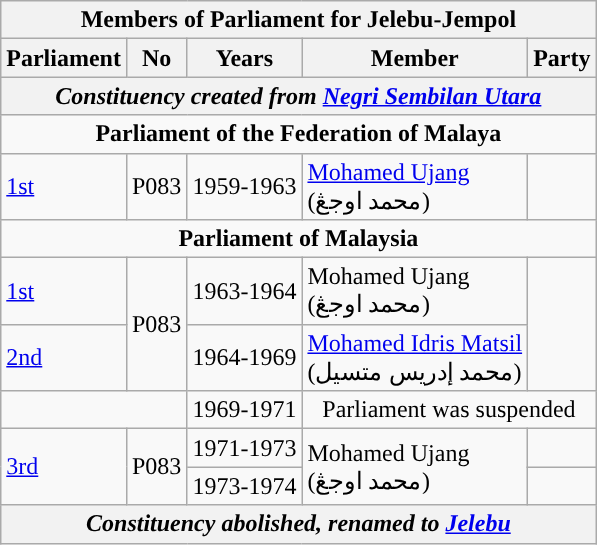<table class=wikitable>
<tr>
<th colspan="5">Members of Parliament for Jelebu-Jempol</th>
</tr>
<tr>
<th>Parliament</th>
<th>No</th>
<th>Years</th>
<th>Member</th>
<th>Party</th>
</tr>
<tr>
<th colspan="5" align="center"><em>Constituency created from <a href='#'>Negri Sembilan Utara</a></em></th>
</tr>
<tr>
<td colspan="5" align="center"><strong>Parliament of the Federation of Malaya</strong></td>
</tr>
<tr>
<td><a href='#'>1st</a></td>
<td>P083</td>
<td>1959-1963</td>
<td><a href='#'>Mohamed Ujang</a>  <br>(محمد اوجڠ)</td>
<td></td>
</tr>
<tr>
<td colspan="5" align="center"><strong>Parliament of Malaysia</strong></td>
</tr>
<tr>
<td><a href='#'>1st</a></td>
<td rowspan="2">P083</td>
<td>1963-1964</td>
<td>Mohamed Ujang <br> (محمد اوجڠ)</td>
<td rowspan=2></td>
</tr>
<tr>
<td><a href='#'>2nd</a></td>
<td>1964-1969</td>
<td><a href='#'>Mohamed Idris Matsil</a> <br> (محمد إدريس متسيل)</td>
</tr>
<tr>
<td colspan="2"></td>
<td>1969-1971</td>
<td colspan=2 align=center>Parliament was suspended</td>
</tr>
<tr>
<td rowspan=2><a href='#'>3rd</a></td>
<td rowspan="2">P083</td>
<td>1971-1973</td>
<td rowspan=2>Mohamed Ujang  <br>(محمد اوجڠ)</td>
<td></td>
</tr>
<tr>
<td>1973-1974</td>
<td></td>
</tr>
<tr>
<th colspan="5" align="center"><em>Constituency abolished, renamed to <a href='#'>Jelebu</a></em></th>
</tr>
</table>
